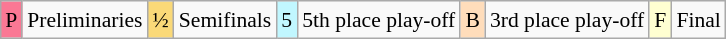<table class="wikitable" style="margin:0.5em auto; font-size:90%; line-height:1.25em;">
<tr>
<td align="center" bgcolor="#fa7894">P</td>
<td>Preliminaries</td>
<td align="center" bgcolor="#fad978">½</td>
<td>Semifinals</td>
<td align="center" bgcolor="#c1f7ff">5</td>
<td>5th place play-off</td>
<td bgcolor="#fdb" align=center>B</td>
<td>3rd place play-off</td>
<td bgcolor="#ffffd1" align=center>F</td>
<td>Final</td>
</tr>
</table>
